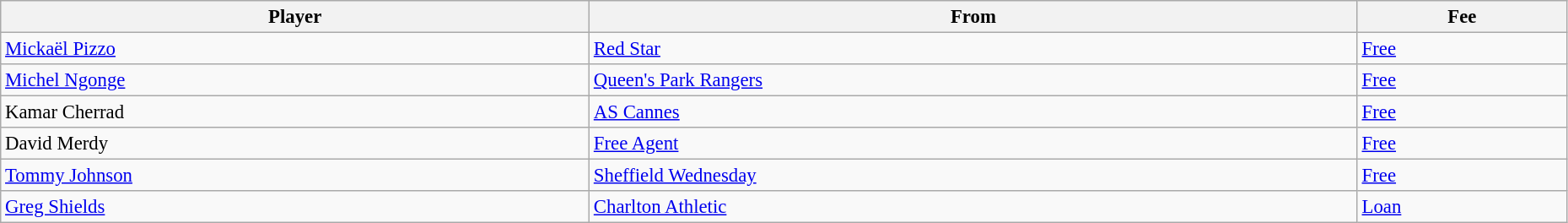<table class="wikitable" style="text-align:center; font-size:95%;width:98%; text-align:left">
<tr>
<th>Player</th>
<th>From</th>
<th>Fee</th>
</tr>
<tr>
<td> <a href='#'>Mickaël Pizzo</a></td>
<td> <a href='#'>Red Star</a></td>
<td><a href='#'>Free</a></td>
</tr>
<tr>
<td> <a href='#'>Michel Ngonge</a></td>
<td> <a href='#'>Queen's Park Rangers</a></td>
<td><a href='#'>Free</a></td>
</tr>
<tr>
<td> Kamar Cherrad</td>
<td> <a href='#'>AS Cannes</a></td>
<td><a href='#'>Free</a></td>
</tr>
<tr>
<td> David Merdy</td>
<td><a href='#'>Free Agent</a></td>
<td><a href='#'>Free</a></td>
</tr>
<tr>
<td> <a href='#'>Tommy Johnson</a></td>
<td> <a href='#'>Sheffield Wednesday</a></td>
<td><a href='#'>Free</a></td>
</tr>
<tr>
<td> <a href='#'>Greg Shields</a></td>
<td> <a href='#'>Charlton Athletic</a></td>
<td><a href='#'>Loan</a></td>
</tr>
</table>
